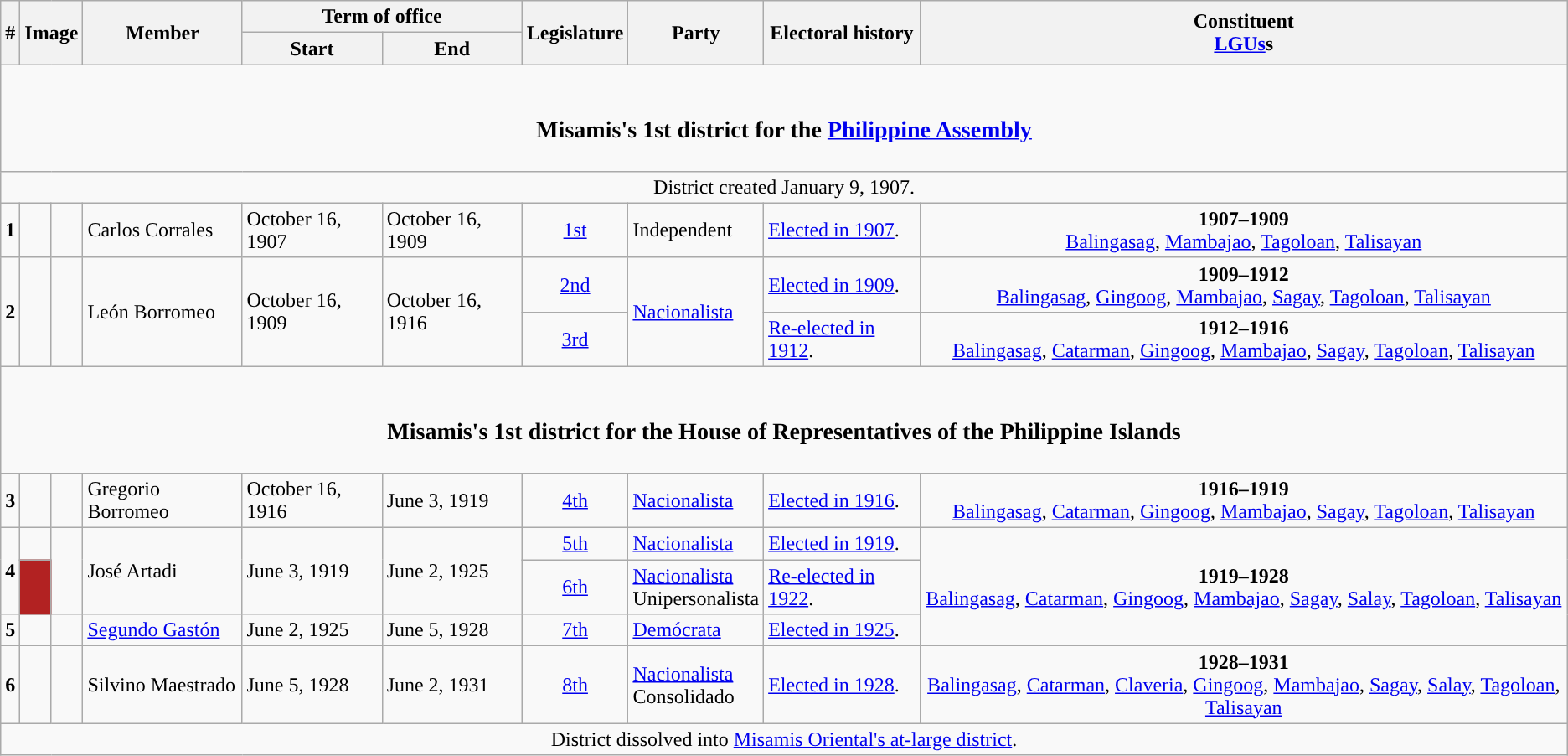<table class=wikitable>
<tr>
<th rowspan="2">#</th>
<th rowspan="2" colspan=2>Image</th>
<th rowspan="2">Member</th>
<th colspan=2>Term of office</th>
<th rowspan="2">Legislature</th>
<th rowspan="2">Party</th>
<th rowspan="2">Electoral history</th>
<th rowspan="2">Constituent<br><a href='#'>LGUs</a>s</th>
</tr>
<tr>
<th>Start</th>
<th>End</th>
</tr>
<tr>
<td colspan="10" style="text-align:center;"><br><h3>Misamis's 1st district for the <a href='#'>Philippine Assembly</a></h3></td>
</tr>
<tr>
<td colspan="10" style="text-align:center;">District created January 9, 1907.</td>
</tr>
<tr>
<td style="text-align:center;"><strong>1</strong></td>
<td style="background:"></td>
<td></td>
<td>Carlos Corrales</td>
<td>October 16, 1907</td>
<td>October 16, 1909</td>
<td style="text-align:center;"><a href='#'>1st</a></td>
<td>Independent</td>
<td><a href='#'>Elected in 1907</a>.</td>
<td style="text-align:center;"><strong>1907–1909</strong><br><a href='#'>Balingasag</a>, <a href='#'>Mambajao</a>, <a href='#'>Tagoloan</a>, <a href='#'>Talisayan</a></td>
</tr>
<tr>
<td rowspan="2" style="text-align:center;"><strong>2</strong></td>
<td rowspan="2" style="background:"></td>
<td rowspan="2"></td>
<td rowspan="2">León Borromeo</td>
<td rowspan="2">October 16, 1909</td>
<td rowspan="2">October 16, 1916</td>
<td style="text-align:center;"><a href='#'>2nd</a></td>
<td rowspan="2"><a href='#'>Nacionalista</a></td>
<td><a href='#'>Elected in 1909</a>.</td>
<td style="text-align:center;"><strong>1909–1912</strong><br><a href='#'>Balingasag</a>, <a href='#'>Gingoog</a>, <a href='#'>Mambajao</a>, <a href='#'>Sagay</a>, <a href='#'>Tagoloan</a>, <a href='#'>Talisayan</a></td>
</tr>
<tr>
<td style="text-align:center;"><a href='#'>3rd</a></td>
<td><a href='#'>Re-elected in 1912</a>.</td>
<td style="text-align:center;"><strong>1912–1916</strong><br><a href='#'>Balingasag</a>, <a href='#'>Catarman</a>, <a href='#'>Gingoog</a>, <a href='#'>Mambajao</a>, <a href='#'>Sagay</a>, <a href='#'>Tagoloan</a>, <a href='#'>Talisayan</a></td>
</tr>
<tr>
<td colspan="10" style="text-align:center;"><br><h3>Misamis's 1st district for the House of Representatives of the Philippine Islands</h3></td>
</tr>
<tr>
<td style="text-align:center;"><strong>3</strong></td>
<td style="background:"></td>
<td></td>
<td>Gregorio Borromeo</td>
<td>October 16, 1916</td>
<td>June 3, 1919</td>
<td style="text-align:center;"><a href='#'>4th</a></td>
<td><a href='#'>Nacionalista</a></td>
<td><a href='#'>Elected in 1916</a>.</td>
<td style="text-align:center;"><strong>1916–1919</strong><br><a href='#'>Balingasag</a>, <a href='#'>Catarman</a>, <a href='#'>Gingoog</a>, <a href='#'>Mambajao</a>, <a href='#'>Sagay</a>, <a href='#'>Tagoloan</a>, <a href='#'>Talisayan</a></td>
</tr>
<tr>
<td rowspan="2" style="text-align:center;"><strong>4</strong></td>
<td style="background:"></td>
<td rowspan="2"></td>
<td rowspan="2">José Artadi</td>
<td rowspan="2">June 3, 1919</td>
<td rowspan="2">June 2, 1925</td>
<td style="text-align:center;"><a href='#'>5th</a></td>
<td><a href='#'>Nacionalista</a></td>
<td><a href='#'>Elected in 1919</a>.</td>
<td rowspan="3" style="text-align:center;"><strong>1919–1928</strong><br><a href='#'>Balingasag</a>, <a href='#'>Catarman</a>, <a href='#'>Gingoog</a>, <a href='#'>Mambajao</a>, <a href='#'>Sagay</a>, <a href='#'>Salay</a>, <a href='#'>Tagoloan</a>, <a href='#'>Talisayan</a></td>
</tr>
<tr>
<td style="background-color:#B22222"></td>
<td style="text-align:center;"><a href='#'>6th</a></td>
<td><a href='#'>Nacionalista</a><br>Unipersonalista</td>
<td><a href='#'>Re-elected in 1922</a>.</td>
</tr>
<tr>
<td style="text-align:center;"><strong>5</strong></td>
<td style="background:"></td>
<td></td>
<td><a href='#'>Segundo Gastón</a></td>
<td>June 2, 1925</td>
<td>June 5, 1928</td>
<td style="text-align:center;"><a href='#'>7th</a></td>
<td><a href='#'>Demócrata</a></td>
<td><a href='#'>Elected in 1925</a>.</td>
</tr>
<tr>
<td style="text-align:center;"><strong>6</strong></td>
<td style="background:"></td>
<td></td>
<td>Silvino Maestrado</td>
<td>June 5, 1928</td>
<td>June 2, 1931</td>
<td style="text-align:center;"><a href='#'>8th</a></td>
<td><a href='#'>Nacionalista</a><br>Consolidado</td>
<td><a href='#'>Elected in 1928</a>.</td>
<td style="text-align:center;"><strong>1928–1931</strong><br><a href='#'>Balingasag</a>, <a href='#'>Catarman</a>, <a href='#'>Claveria</a>, <a href='#'>Gingoog</a>, <a href='#'>Mambajao</a>, <a href='#'>Sagay</a>, <a href='#'>Salay</a>, <a href='#'>Tagoloan</a>, <a href='#'>Talisayan</a></td>
</tr>
<tr>
<td colspan="10" style="text-align:center;">District dissolved into <a href='#'>Misamis Oriental's at-large district</a>.</td>
</tr>
</table>
